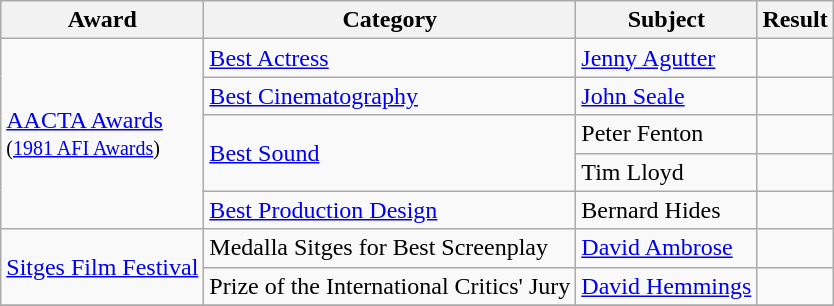<table class="wikitable">
<tr>
<th>Award</th>
<th>Category</th>
<th>Subject</th>
<th>Result</th>
</tr>
<tr>
<td rowspan=5><a href='#'>AACTA Awards</a><br><small>(<a href='#'>1981 AFI Awards</a>)</small></td>
<td><a href='#'>Best Actress</a></td>
<td><a href='#'>Jenny Agutter</a></td>
<td></td>
</tr>
<tr>
<td><a href='#'>Best Cinematography</a></td>
<td><a href='#'>John Seale</a></td>
<td></td>
</tr>
<tr>
<td rowspan=2><a href='#'>Best Sound</a></td>
<td>Peter Fenton</td>
<td></td>
</tr>
<tr>
<td>Tim Lloyd</td>
<td></td>
</tr>
<tr>
<td><a href='#'>Best Production Design</a></td>
<td>Bernard Hides</td>
<td></td>
</tr>
<tr>
<td rowspan=2><a href='#'>Sitges Film Festival</a></td>
<td>Medalla Sitges for Best Screenplay</td>
<td><a href='#'>David Ambrose</a></td>
<td></td>
</tr>
<tr>
<td>Prize of the International Critics' Jury</td>
<td><a href='#'>David Hemmings</a></td>
<td></td>
</tr>
<tr>
</tr>
</table>
